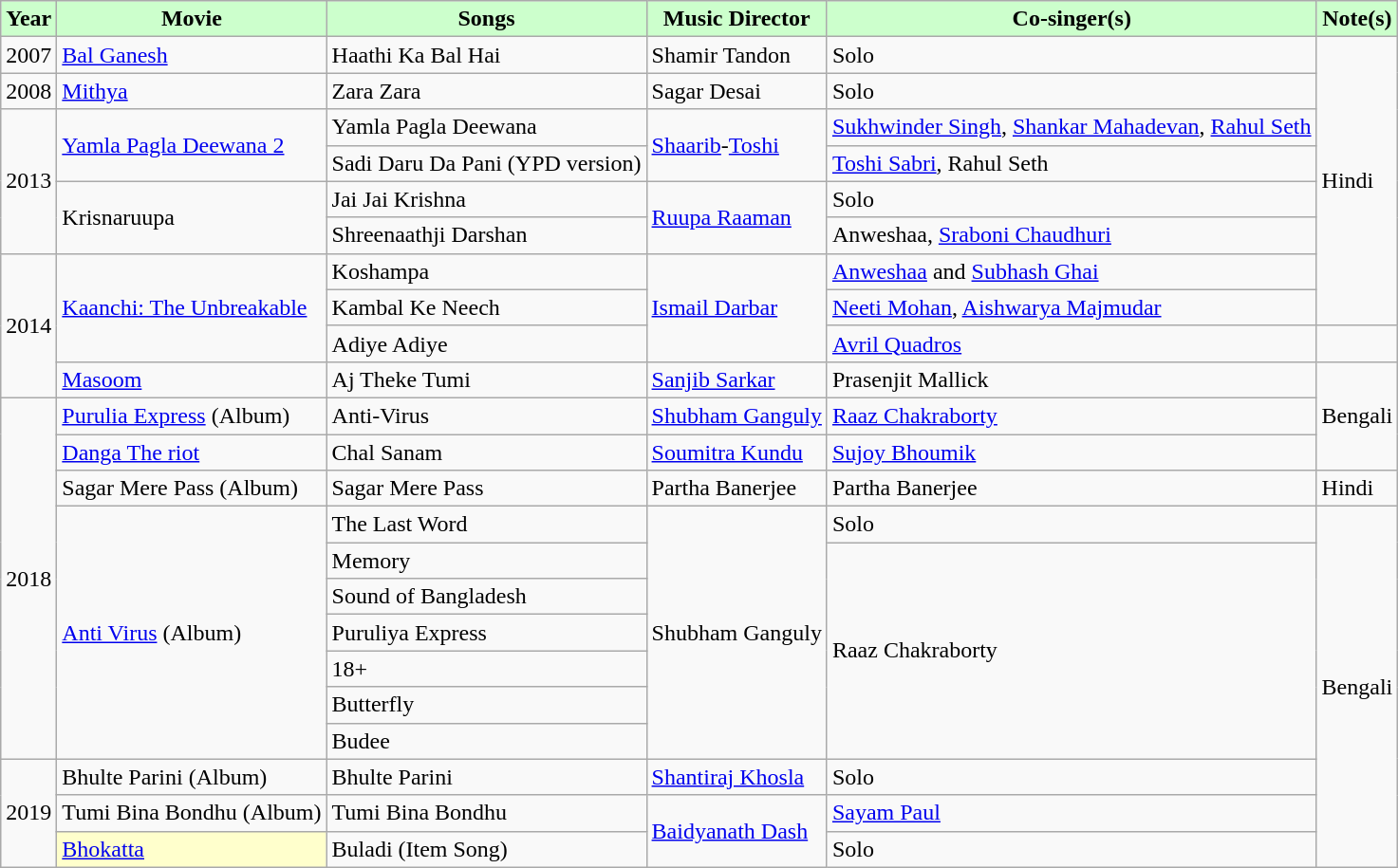<table class="wikitable sortable">
<tr>
<th style="background:#cfc; text-align:center;"><strong>Year</strong></th>
<th style="background:#cfc; text-align:center;"><strong>Movie</strong></th>
<th style="background:#cfc; text-align:center;"><strong>Songs</strong></th>
<th style="background:#cfc; text-align:center;"><strong>Music Director</strong></th>
<th style="background:#cfc; text-align:center;"><strong>Co-singer(s)</strong></th>
<th style="background:#cfc; text-align:center;"><strong>Note(s)</strong></th>
</tr>
<tr>
<td>2007</td>
<td><a href='#'>Bal Ganesh</a></td>
<td>Haathi Ka Bal Hai</td>
<td>Shamir Tandon</td>
<td>Solo</td>
<td rowspan="8">Hindi</td>
</tr>
<tr>
<td>2008</td>
<td><a href='#'>Mithya</a></td>
<td>Zara Zara</td>
<td>Sagar Desai</td>
<td>Solo</td>
</tr>
<tr>
<td rowspan="4">2013</td>
<td rowspan="2"><a href='#'>Yamla Pagla Deewana 2</a></td>
<td>Yamla Pagla Deewana</td>
<td rowspan="2"><a href='#'>Shaarib</a>-<a href='#'>Toshi</a></td>
<td><a href='#'>Sukhwinder Singh</a>, <a href='#'>Shankar Mahadevan</a>, <a href='#'>Rahul Seth</a></td>
</tr>
<tr>
<td>Sadi Daru Da Pani (YPD version)</td>
<td><a href='#'>Toshi Sabri</a>, Rahul Seth</td>
</tr>
<tr>
<td rowspan="2">Krisnaruupa</td>
<td>Jai Jai Krishna</td>
<td rowspan="2"><a href='#'>Ruupa Raaman</a></td>
<td>Solo</td>
</tr>
<tr>
<td>Shreenaathji Darshan</td>
<td>Anweshaa, <a href='#'>Sraboni Chaudhuri</a></td>
</tr>
<tr>
<td rowspan="4">2014</td>
<td rowspan="3"><a href='#'>Kaanchi: The Unbreakable</a></td>
<td>Koshampa</td>
<td rowspan="3"><a href='#'>Ismail Darbar</a></td>
<td><a href='#'>Anweshaa</a> and <a href='#'>Subhash Ghai</a></td>
</tr>
<tr>
<td>Kambal Ke Neech</td>
<td><a href='#'>Neeti Mohan</a>, <a href='#'>Aishwarya Majmudar</a></td>
</tr>
<tr>
<td>Adiye Adiye</td>
<td><a href='#'>Avril Quadros</a></td>
</tr>
<tr>
<td><a href='#'>Masoom</a></td>
<td>Aj Theke Tumi</td>
<td><a href='#'>Sanjib Sarkar</a></td>
<td>Prasenjit Mallick</td>
<td rowspan="3">Bengali</td>
</tr>
<tr>
<td rowspan="10">2018</td>
<td><a href='#'>Purulia Express</a> (Album)</td>
<td>Anti-Virus</td>
<td><a href='#'>Shubham Ganguly</a></td>
<td><a href='#'>Raaz Chakraborty</a></td>
</tr>
<tr>
<td><a href='#'>Danga The riot</a></td>
<td>Chal Sanam</td>
<td><a href='#'>Soumitra Kundu</a></td>
<td><a href='#'>Sujoy Bhoumik</a></td>
</tr>
<tr>
<td>Sagar Mere Pass (Album)</td>
<td>Sagar Mere Pass</td>
<td>Partha Banerjee</td>
<td>Partha Banerjee</td>
<td>Hindi</td>
</tr>
<tr>
<td rowspan="7"><a href='#'>Anti Virus</a> (Album)</td>
<td>The Last Word</td>
<td rowspan="7">Shubham Ganguly</td>
<td>Solo</td>
<td rowspan="10">Bengali</td>
</tr>
<tr>
<td>Memory</td>
<td rowspan="6">Raaz Chakraborty</td>
</tr>
<tr>
<td>Sound of Bangladesh</td>
</tr>
<tr>
<td>Puruliya Express</td>
</tr>
<tr>
<td>18+</td>
</tr>
<tr>
<td>Butterfly</td>
</tr>
<tr>
<td>Budee</td>
</tr>
<tr>
<td rowspan="3">2019</td>
<td>Bhulte Parini (Album)</td>
<td>Bhulte Parini</td>
<td><a href='#'>Shantiraj Khosla</a></td>
<td>Solo</td>
</tr>
<tr>
<td>Tumi Bina Bondhu (Album)</td>
<td>Tumi Bina Bondhu</td>
<td rowspan="2"><a href='#'>Baidyanath Dash</a></td>
<td><a href='#'>Sayam Paul</a></td>
</tr>
<tr>
<td style="background:#ffc;"><a href='#'>Bhokatta</a></td>
<td>Buladi (Item Song)</td>
<td>Solo</td>
</tr>
</table>
